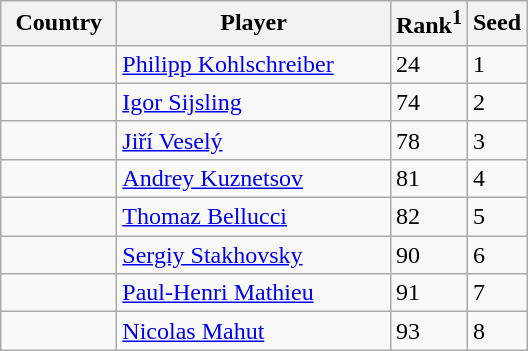<table class="sortable wikitable">
<tr>
<th width="70">Country</th>
<th width="175">Player</th>
<th>Rank<sup>1</sup></th>
<th>Seed</th>
</tr>
<tr>
<td></td>
<td><a href='#'>Philipp Kohlschreiber</a></td>
<td>24</td>
<td>1</td>
</tr>
<tr>
<td></td>
<td><a href='#'>Igor Sijsling</a></td>
<td>74</td>
<td>2</td>
</tr>
<tr>
<td></td>
<td><a href='#'>Jiří Veselý</a></td>
<td>78</td>
<td>3</td>
</tr>
<tr>
<td></td>
<td><a href='#'>Andrey Kuznetsov</a></td>
<td>81</td>
<td>4</td>
</tr>
<tr>
<td></td>
<td><a href='#'>Thomaz Bellucci</a></td>
<td>82</td>
<td>5</td>
</tr>
<tr>
<td></td>
<td><a href='#'>Sergiy Stakhovsky</a></td>
<td>90</td>
<td>6</td>
</tr>
<tr>
<td></td>
<td><a href='#'>Paul-Henri Mathieu</a></td>
<td>91</td>
<td>7</td>
</tr>
<tr>
<td></td>
<td><a href='#'>Nicolas Mahut</a></td>
<td>93</td>
<td>8</td>
</tr>
</table>
